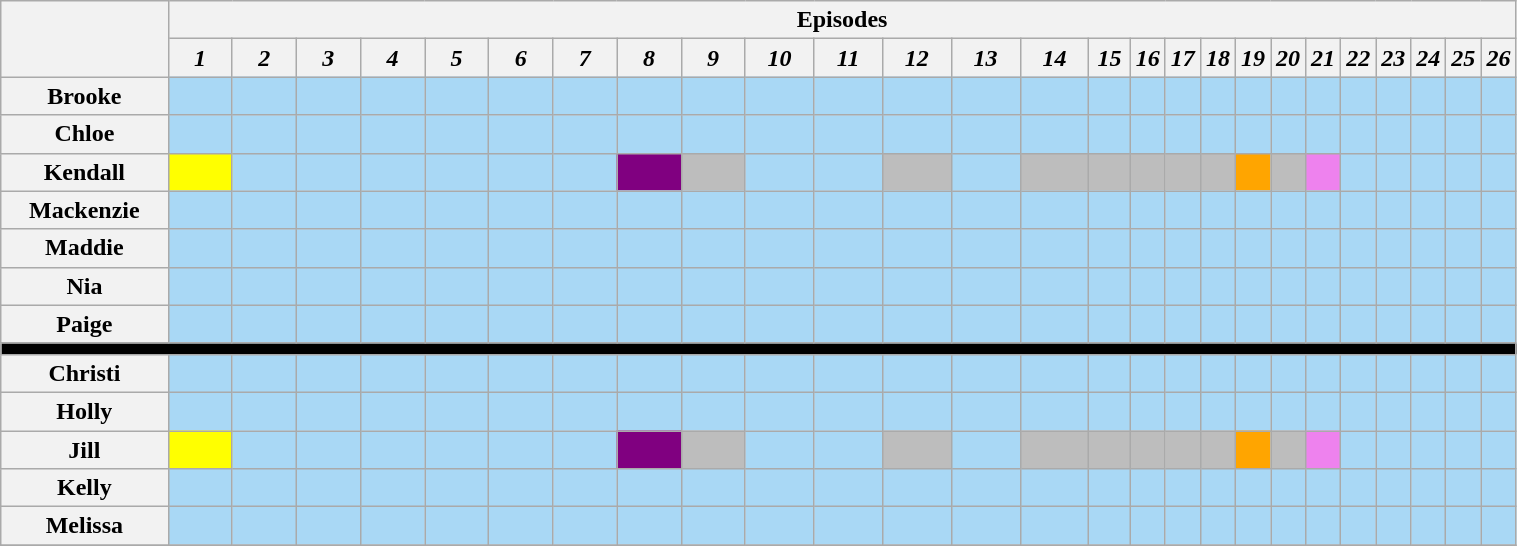<table class="wikitable" style="text-align:center; width:80%;">
<tr>
<th rowspan="2" style="width:13%;"></th>
<th colspan="26" style="text-align:center;">Episodes</th>
</tr>
<tr>
<th style="text-align:center; width:6%;"><em>1</em></th>
<th style="text-align:center; width:6%;"><em>2</em></th>
<th style="text-align:center; width:6%;"><em>3</em></th>
<th style="text-align:center; width:6%;"><em>4</em></th>
<th style="text-align:center; width:6%;"><em>5</em></th>
<th style="text-align:center; width:6%;"><em>6</em></th>
<th style="text-align:center; width:6%;"><em>7</em></th>
<th style="text-align:center; width:6%;"><em>8</em></th>
<th style="text-align:center; width:6%;"><em>9</em></th>
<th style="text-align:center; width:6%;"><em>10</em></th>
<th style="text-align:center; width:6%;"><em>11</em></th>
<th style="text-align:center; width:6%;"><em>12</em></th>
<th style="text-align:center; width:6%;"><em>13</em></th>
<th style="text-align:center; width:6%;"><em>14</em></th>
<th style="text-align:center; width:6%;"><em>15</em></th>
<th style="text-align:center; width:6%;"><em>16</em></th>
<th style="text-align:center; width:6%;"><em>17</em></th>
<th style="text-align:center; width:6%;"><em>18</em></th>
<th style="text-align:center; width:6%;"><em>19</em></th>
<th style="text-align:center; width:6%;"><em>20</em></th>
<th style="text-align:center; width:6%;"><em>21</em></th>
<th style="text-align:center; width:6%;"><em>22</em></th>
<th style="text-align:center; width:6%;"><em>23</em></th>
<th style="text-align:center; width:6%;"><em>24</em></th>
<th style="text-align:center; width:6%;"><em>25</em></th>
<th style="text-align:center; width:6%;"><em>26</em></th>
</tr>
<tr>
<th>Brooke</th>
<td style="background:#A9D8F5;"></td>
<td style="background:#A9D8F5;"></td>
<td style="background:#A9D8F5;"></td>
<td style="background:#A9D8F5;"></td>
<td style="background:#A9D8F5;"></td>
<td style="background:#A9D8F5;"></td>
<td style="background:#A9D8F5;"></td>
<td style="background:#A9D8F5;"></td>
<td style="background:#A9D8F5;"></td>
<td style="background:#A9D8F5;"></td>
<td style="background:#A9D8F5;"></td>
<td style="background:#A9D8F5;"></td>
<td style="background:#A9D8F5;"></td>
<td style="background:#A9D8F5;"></td>
<td style="background:#A9D8F5;"></td>
<td style="background:#A9D8F5;"></td>
<td style="background:#A9D8F5;"></td>
<td style="background:#A9D8F5;"></td>
<td style="background:#A9D8F5;"></td>
<td style="background:#A9D8F5;"></td>
<td style="background:#A9D8F5;"></td>
<td style="background:#A9D8F5;"></td>
<td style="background:#A9D8F5;"></td>
<td style="background:#A9D8F5;"></td>
<td style="background:#A9D8F5;"></td>
<td style="background:#A9D8F5;"></td>
</tr>
<tr>
<th>Chloe</th>
<td style="background:#A9D8F5;"></td>
<td style="background:#A9D8F5;"></td>
<td style="background:#A9D8F5;"></td>
<td style="background:#A9D8F5;"></td>
<td style="background:#A9D8F5;"></td>
<td style="background:#A9D8F5;"></td>
<td style="background:#A9D8F5;"></td>
<td style="background:#A9D8F5;"></td>
<td style="background:#A9D8F5;"></td>
<td style="background:#A9D8F5;"></td>
<td style="background:#A9D8F5;"></td>
<td style="background:#A9D8F5;"></td>
<td style="background:#A9D8F5;"></td>
<td style="background:#A9D8F5;"></td>
<td style="background:#A9D8F5;"></td>
<td style="background:#A9D8F5;"></td>
<td style="background:#A9D8F5;"></td>
<td style="background:#A9D8F5;"></td>
<td style="background:#A9D8F5;"></td>
<td style="background:#A9D8F5;"></td>
<td style="background:#A9D8F5;"></td>
<td style="background:#A9D8F5;"></td>
<td style="background:#A9D8F5;"></td>
<td style="background:#A9D8F5;"></td>
<td style="background:#A9D8F5;"></td>
<td style="background:#A9D8F5;"></td>
</tr>
<tr>
<th>Kendall</th>
<td style="background:yellow;"></td>
<td style="background:#A9D8F5;"></td>
<td style="background:#A9D8F5;"></td>
<td style="background:#A9D8F5;"></td>
<td style="background:#A9D8F5;"></td>
<td style="background:#A9D8F5;"></td>
<td style="background:#A9D8F5;"></td>
<td style="background:purple;"></td>
<td style="background:#BDBDBD;"></td>
<td style="background:#A9D8F5;"></td>
<td style="background:#A9D8F5;"></td>
<td style="background:#BDBDBD;"></td>
<td style="background:#A9D8F5;"></td>
<td style="background:#BDBDBD;"></td>
<td style="background:#BDBDBD;"></td>
<td style="background:#BDBDBD;"></td>
<td style="background:#BDBDBD;"></td>
<td style="background:#BDBDBD;"></td>
<td style="background:orange;"></td>
<td style="background:#BDBDBD;"></td>
<td style="background:violet;"></td>
<td style="background:#A9D8F5;"></td>
<td style="background:#A9D8F5;"></td>
<td style="background:#A9D8F5;"></td>
<td style="background:#A9D8F5;"></td>
<td style="background:#A9D8F5;"></td>
</tr>
<tr>
<th>Mackenzie</th>
<td style="background:#A9D8F5;"></td>
<td style="background:#A9D8F5;"></td>
<td style="background:#A9D8F5;"></td>
<td style="background:#A9D8F5;"></td>
<td style="background:#A9D8F5;"></td>
<td style="background:#A9D8F5;"></td>
<td style="background:#A9D8F5;"></td>
<td style="background:#A9D8F5;"></td>
<td style="background:#A9D8F5;"></td>
<td style="background:#A9D8F5;"></td>
<td style="background:#A9D8F5;"></td>
<td style="background:#A9D8F5;"></td>
<td style="background:#A9D8F5;"></td>
<td style="background:#A9D8F5;"></td>
<td style="background:#A9D8F5;"></td>
<td style="background:#A9D8F5;"></td>
<td style="background:#A9D8F5;"></td>
<td style="background:#A9D8F5;"></td>
<td style="background:#A9D8F5;"></td>
<td style="background:#A9D8F5;"></td>
<td style="background:#A9D8F5;"></td>
<td style="background:#A9D8F5;"></td>
<td style="background:#A9D8F5;"></td>
<td style="background:#A9D8F5;"></td>
<td style="background:#A9D8F5;"></td>
<td style="background:#A9D8F5;"></td>
</tr>
<tr>
<th>Maddie</th>
<td style="background:#A9D8F5;"></td>
<td style="background:#A9D8F5;"></td>
<td style="background:#A9D8F5;"></td>
<td style="background:#A9D8F5;"></td>
<td style="background:#A9D8F5;"></td>
<td style="background:#A9D8F5;"></td>
<td style="background:#A9D8F5;"></td>
<td style="background:#A9D8F5;"></td>
<td style="background:#A9D8F5;"></td>
<td style="background:#A9D8F5;"></td>
<td style="background:#A9D8F5;"></td>
<td style="background:#A9D8F5;"></td>
<td style="background:#A9D8F5;"></td>
<td style="background:#A9D8F5;"></td>
<td style="background:#A9D8F5;"></td>
<td style="background:#A9D8F5;"></td>
<td style="background:#A9D8F5;"></td>
<td style="background:#A9D8F5;"></td>
<td style="background:#A9D8F5;"></td>
<td style="background:#A9D8F5;"></td>
<td style="background:#A9D8F5;"></td>
<td style="background:#A9D8F5;"></td>
<td style="background:#A9D8F5;"></td>
<td style="background:#A9D8F5;"></td>
<td style="background:#A9D8F5;"></td>
<td style="background:#A9D8F5;"></td>
</tr>
<tr>
<th>Nia</th>
<td style="background:#A9D8F5;"></td>
<td style="background:#A9D8F5;"></td>
<td style="background:#A9D8F5;"></td>
<td style="background:#A9D8F5;"></td>
<td style="background:#A9D8F5;"></td>
<td style="background:#A9D8F5;"></td>
<td style="background:#A9D8F5;"></td>
<td style="background:#A9D8F5;"></td>
<td style="background:#A9D8F5;"></td>
<td style="background:#A9D8F5;"></td>
<td style="background:#A9D8F5;"></td>
<td style="background:#A9D8F5;"></td>
<td style="background:#A9D8F5;"></td>
<td style="background:#A9D8F5;"></td>
<td style="background:#A9D8F5;"></td>
<td style="background:#A9D8F5;"></td>
<td style="background:#A9D8F5;"></td>
<td style="background:#A9D8F5;"></td>
<td style="background:#A9D8F5;"></td>
<td style="background:#A9D8F5;"></td>
<td style="background:#A9D8F5;"></td>
<td style="background:#A9D8F5;"></td>
<td style="background:#A9D8F5;"></td>
<td style="background:#A9D8F5;"></td>
<td style="background:#A9D8F5;"></td>
<td style="background:#A9D8F5;"></td>
</tr>
<tr>
<th>Paige</th>
<td style="background:#A9D8F5;"></td>
<td style="background:#A9D8F5;"></td>
<td style="background:#A9D8F5;"></td>
<td style="background:#A9D8F5;"></td>
<td style="background:#A9D8F5;"></td>
<td style="background:#A9D8F5;"></td>
<td style="background:#A9D8F5;"></td>
<td style="background:#A9D8F5;"></td>
<td style="background:#A9D8F5;"></td>
<td style="background:#A9D8F5;"></td>
<td style="background:#A9D8F5;"></td>
<td style="background:#A9D8F5;"></td>
<td style="background:#A9D8F5;"></td>
<td style="background:#A9D8F5;"></td>
<td style="background:#A9D8F5;"></td>
<td style="background:#A9D8F5;"></td>
<td style="background:#A9D8F5;"></td>
<td style="background:#A9D8F5;"></td>
<td style="background:#A9D8F5;"></td>
<td style="background:#A9D8F5;"></td>
<td style="background:#A9D8F5;"></td>
<td style="background:#A9D8F5;"></td>
<td style="background:#A9D8F5;"></td>
<td style="background:#A9D8F5;"></td>
<td style="background:#A9D8F5;"></td>
<td style="background:#A9D8F5;"></td>
</tr>
<tr>
<th colspan="27" style="background:#000;"></th>
</tr>
<tr>
<th>Christi</th>
<td style="background:#A9D8F5;"></td>
<td style="background:#A9D8F5;"></td>
<td style="background:#A9D8F5;"></td>
<td style="background:#A9D8F5;"></td>
<td style="background:#A9D8F5;"></td>
<td style="background:#A9D8F5;"></td>
<td style="background:#A9D8F5;"></td>
<td style="background:#A9D8F5;"></td>
<td style="background:#A9D8F5;"></td>
<td style="background:#A9D8F5;"></td>
<td style="background:#A9D8F5;"></td>
<td style="background:#A9D8F5;"></td>
<td style="background:#A9D8F5;"></td>
<td style="background:#A9D8F5;"></td>
<td style="background:#A9D8F5;"></td>
<td style="background:#A9D8F5;"></td>
<td style="background:#A9D8F5;"></td>
<td style="background:#A9D8F5;"></td>
<td style="background:#A9D8F5;"></td>
<td style="background:#A9D8F5;"></td>
<td style="background:#A9D8F5;"></td>
<td style="background:#A9D8F5;"></td>
<td style="background:#A9D8F5;"></td>
<td style="background:#A9D8F5;"></td>
<td style="background:#A9D8F5;"></td>
<td style="background:#A9D8F5;"></td>
</tr>
<tr>
<th>Holly</th>
<td style="background:#A9D8F5;"></td>
<td style="background:#A9D8F5;"></td>
<td style="background:#A9D8F5;"></td>
<td style="background:#A9D8F5;"></td>
<td style="background:#A9D8F5;"></td>
<td style="background:#A9D8F5;"></td>
<td style="background:#A9D8F5;"></td>
<td style="background:#A9D8F5;"></td>
<td style="background:#A9D8F5;"></td>
<td style="background:#A9D8F5;"></td>
<td style="background:#A9D8F5;"></td>
<td style="background:#A9D8F5;"></td>
<td style="background:#A9D8F5;"></td>
<td style="background:#A9D8F5;"></td>
<td style="background:#A9D8F5;"></td>
<td style="background:#A9D8F5;"></td>
<td style="background:#A9D8F5;"></td>
<td style="background:#A9D8F5;"></td>
<td style="background:#A9D8F5;"></td>
<td style="background:#A9D8F5;"></td>
<td style="background:#A9D8F5;"></td>
<td style="background:#A9D8F5;"></td>
<td style="background:#A9D8F5;"></td>
<td style="background:#A9D8F5;"></td>
<td style="background:#A9D8F5;"></td>
<td style="background:#A9D8F5;"></td>
</tr>
<tr>
<th>Jill</th>
<td style="background:yellow;"></td>
<td style="background:#A9D8F5;"></td>
<td style="background:#A9D8F5;"></td>
<td style="background:#A9D8F5;"></td>
<td style="background:#A9D8F5;"></td>
<td style="background:#A9D8F5;"></td>
<td style="background:#A9D8F5;"></td>
<td style="background:purple;"></td>
<td style="background:#BDBDBD;"></td>
<td style="background:#A9D8F5;"></td>
<td style="background:#A9D8F5;"></td>
<td style="background:#BDBDBD;"></td>
<td style="background:#A9D8F5;"></td>
<td style="background:#BDBDBD;"></td>
<td style="background:#BDBDBD;"></td>
<td style="background:#BDBDBD;"></td>
<td style="background:#BDBDBD;"></td>
<td style="background:#BDBDBD;"></td>
<td style="background:orange;"></td>
<td style="background:#BDBDBD;"></td>
<td style="background:violet;"></td>
<td style="background:#A9D8F5;"></td>
<td style="background:#A9D8F5;"></td>
<td style="background:#A9D8F5;"></td>
<td style="background:#A9D8F5;"></td>
<td style="background:#A9D8F5;"></td>
</tr>
<tr>
<th>Kelly</th>
<td style="background:#A9D8F5;"></td>
<td style="background:#A9D8F5;"></td>
<td style="background:#A9D8F5;"></td>
<td style="background:#A9D8F5;"></td>
<td style="background:#A9D8F5;"></td>
<td style="background:#A9D8F5;"></td>
<td style="background:#A9D8F5;"></td>
<td style="background:#A9D8F5;"></td>
<td style="background:#A9D8F5;"></td>
<td style="background:#A9D8F5;"></td>
<td style="background:#A9D8F5;"></td>
<td style="background:#A9D8F5;"></td>
<td style="background:#A9D8F5;"></td>
<td style="background:#A9D8F5;"></td>
<td style="background:#A9D8F5;"></td>
<td style="background:#A9D8F5;"></td>
<td style="background:#A9D8F5;"></td>
<td style="background:#A9D8F5;"></td>
<td style="background:#A9D8F5;"></td>
<td style="background:#A9D8F5;"></td>
<td style="background:#A9D8F5;"></td>
<td style="background:#A9D8F5;"></td>
<td style="background:#A9D8F5;"></td>
<td style="background:#A9D8F5;"></td>
<td style="background:#A9D8F5;"></td>
<td style="background:#A9D8F5;"></td>
</tr>
<tr>
<th>Melissa</th>
<td style="background:#A9D8F5;"></td>
<td style="background:#A9D8F5;"></td>
<td style="background:#A9D8F5;"></td>
<td style="background:#A9D8F5;"></td>
<td style="background:#A9D8F5;"></td>
<td style="background:#A9D8F5;"></td>
<td style="background:#A9D8F5;"></td>
<td style="background:#A9D8F5;"></td>
<td style="background:#A9D8F5;"></td>
<td style="background:#A9D8F5;"></td>
<td style="background:#A9D8F5;"></td>
<td style="background:#A9D8F5;"></td>
<td style="background:#A9D8F5;"></td>
<td style="background:#A9D8F5;"></td>
<td style="background:#A9D8F5;"></td>
<td style="background:#A9D8F5;"></td>
<td style="background:#A9D8F5;"></td>
<td style="background:#A9D8F5;"></td>
<td style="background:#A9D8F5;"></td>
<td style="background:#A9D8F5;"></td>
<td style="background:#A9D8F5;"></td>
<td style="background:#A9D8F5;"></td>
<td style="background:#A9D8F5;"></td>
<td style="background:#A9D8F5;"></td>
<td style="background:#A9D8F5;"></td>
<td style="background:#A9D8F5;"></td>
</tr>
<tr>
</tr>
</table>
